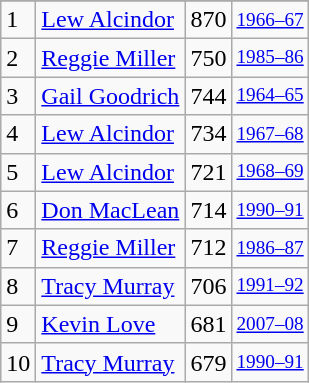<table class="wikitable">
<tr>
</tr>
<tr>
<td>1</td>
<td><a href='#'>Lew Alcindor</a></td>
<td>870</td>
<td style="font-size:80%;"><a href='#'>1966–67</a></td>
</tr>
<tr>
<td>2</td>
<td><a href='#'>Reggie Miller</a></td>
<td>750</td>
<td style="font-size:80%;"><a href='#'>1985–86</a></td>
</tr>
<tr>
<td>3</td>
<td><a href='#'>Gail Goodrich</a></td>
<td>744</td>
<td style="font-size:80%;"><a href='#'>1964–65</a></td>
</tr>
<tr>
<td>4</td>
<td><a href='#'>Lew Alcindor</a></td>
<td>734</td>
<td style="font-size:80%;"><a href='#'>1967–68</a></td>
</tr>
<tr>
<td>5</td>
<td><a href='#'>Lew Alcindor</a></td>
<td>721</td>
<td style="font-size:80%;"><a href='#'>1968–69</a></td>
</tr>
<tr>
<td>6</td>
<td><a href='#'>Don MacLean</a></td>
<td>714</td>
<td style="font-size:80%;"><a href='#'>1990–91</a></td>
</tr>
<tr>
<td>7</td>
<td><a href='#'>Reggie Miller</a></td>
<td>712</td>
<td style="font-size:80%;"><a href='#'>1986–87</a></td>
</tr>
<tr>
<td>8</td>
<td><a href='#'>Tracy Murray</a></td>
<td>706</td>
<td style="font-size:80%;"><a href='#'>1991–92</a></td>
</tr>
<tr>
<td>9</td>
<td><a href='#'>Kevin Love</a></td>
<td>681</td>
<td style="font-size:80%;"><a href='#'>2007–08</a></td>
</tr>
<tr>
<td>10</td>
<td><a href='#'>Tracy Murray</a></td>
<td>679</td>
<td style="font-size:80%;"><a href='#'>1990–91</a></td>
</tr>
</table>
